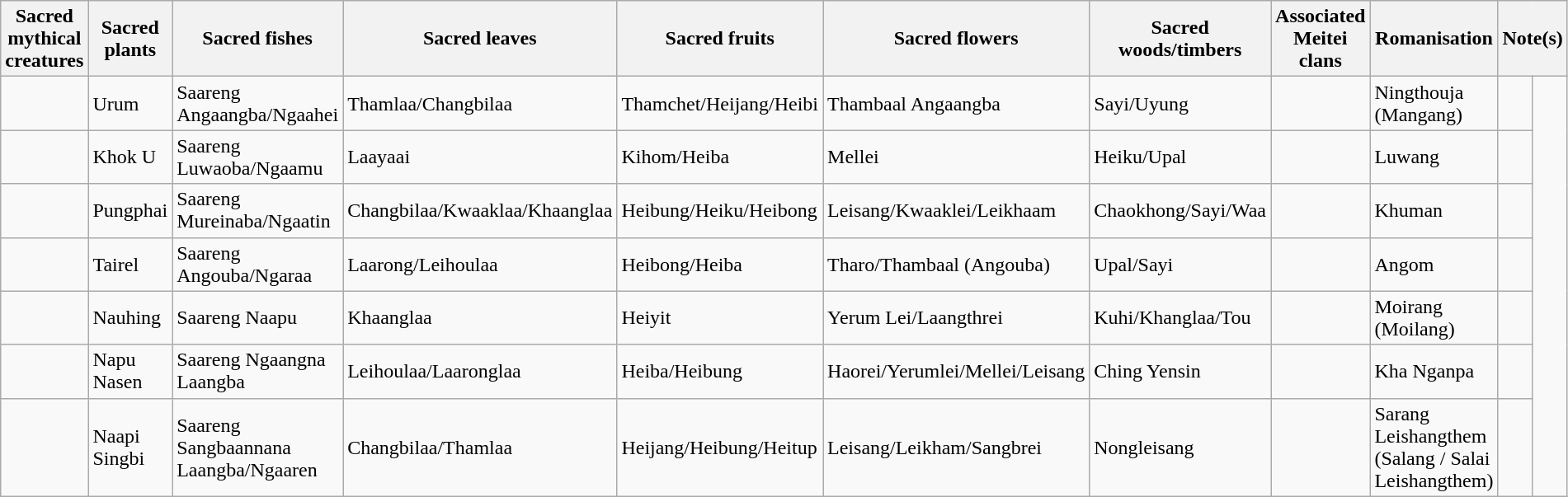<table class="wikitable sortable">
<tr>
<th>Sacred mythical creatures</th>
<th>Sacred plants</th>
<th>Sacred fishes</th>
<th>Sacred leaves</th>
<th>Sacred fruits</th>
<th>Sacred flowers</th>
<th>Sacred woods/timbers</th>
<th>Associated Meitei clans</th>
<th>Romanisation</th>
<th colspan="2">Note(s)</th>
</tr>
<tr>
<td></td>
<td>Urum</td>
<td>Saareng Angaangba/Ngaahei</td>
<td>Thamlaa/Changbilaa</td>
<td>Thamchet/Heijang/Heibi</td>
<td>Thambaal Angaangba</td>
<td>Sayi/Uyung</td>
<td></td>
<td>Ningthouja (Mangang)</td>
<td></td>
<td rowspan="7"></td>
</tr>
<tr>
<td></td>
<td>Khok U</td>
<td>Saareng Luwaoba/Ngaamu</td>
<td>Laayaai</td>
<td>Kihom/Heiba</td>
<td>Mellei</td>
<td>Heiku/Upal</td>
<td></td>
<td>Luwang</td>
<td></td>
</tr>
<tr>
<td></td>
<td>Pungphai</td>
<td>Saareng Mureinaba/Ngaatin</td>
<td>Changbilaa/Kwaaklaa/Khaanglaa</td>
<td>Heibung/Heiku/Heibong</td>
<td>Leisang/Kwaaklei/Leikhaam</td>
<td>Chaokhong/Sayi/Waa</td>
<td></td>
<td>Khuman</td>
<td></td>
</tr>
<tr>
<td></td>
<td>Tairel</td>
<td>Saareng Angouba/Ngaraa</td>
<td>Laarong/Leihoulaa</td>
<td>Heibong/Heiba</td>
<td>Tharo/Thambaal (Angouba)</td>
<td>Upal/Sayi</td>
<td></td>
<td>Angom</td>
<td></td>
</tr>
<tr>
<td></td>
<td>Nauhing</td>
<td>Saareng Naapu</td>
<td>Khaanglaa</td>
<td>Heiyit</td>
<td>Yerum Lei/Laangthrei</td>
<td>Kuhi/Khanglaa/Tou</td>
<td></td>
<td>Moirang (Moilang)</td>
<td></td>
</tr>
<tr>
<td></td>
<td>Napu Nasen</td>
<td>Saareng Ngaangna Laangba</td>
<td>Leihoulaa/Laaronglaa</td>
<td>Heiba/Heibung</td>
<td>Haorei/Yerumlei/Mellei/Leisang</td>
<td>Ching Yensin</td>
<td></td>
<td>Kha Nganpa</td>
<td></td>
</tr>
<tr>
<td></td>
<td>Naapi Singbi</td>
<td>Saareng Sangbaannana Laangba/Ngaaren</td>
<td>Changbilaa/Thamlaa</td>
<td>Heijang/Heibung/Heitup</td>
<td>Leisang/Leikham/Sangbrei</td>
<td>Nongleisang</td>
<td></td>
<td>Sarang Leishangthem (Salang / Salai Leishangthem)</td>
<td></td>
</tr>
</table>
